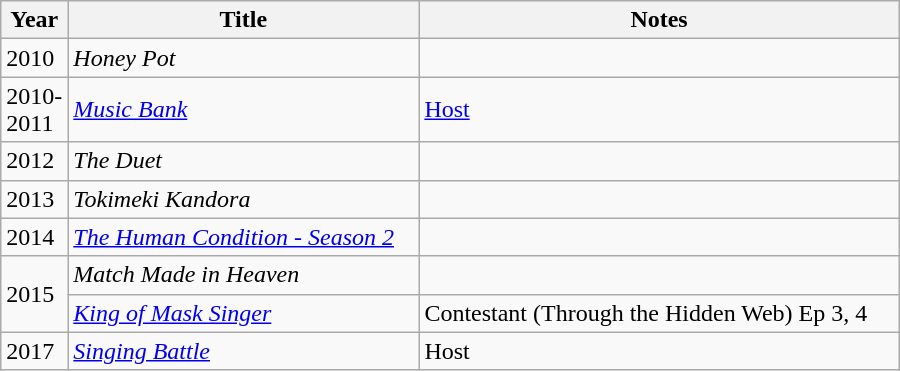<table class="wikitable" style="width:600px">
<tr>
<th width=10>Year</th>
<th>Title</th>
<th>Notes</th>
</tr>
<tr>
<td>2010</td>
<td><em>Honey Pot</em></td>
<td></td>
</tr>
<tr>
<td>2010-2011</td>
<td><em><a href='#'>Music Bank</a></em></td>
<td><a href='#'>Host</a></td>
</tr>
<tr>
<td>2012</td>
<td><em>The Duet</em></td>
<td></td>
</tr>
<tr>
<td>2013</td>
<td><em>Tokimeki Kandora</em></td>
<td></td>
</tr>
<tr>
<td>2014</td>
<td><em><a href='#'>The Human Condition - Season 2</a></em></td>
<td></td>
</tr>
<tr>
<td rowspan="2">2015</td>
<td><em>Match Made in Heaven</em></td>
<td></td>
</tr>
<tr>
<td><em><a href='#'>King of Mask Singer</a></em></td>
<td>Contestant (Through the Hidden Web) Ep 3, 4</td>
</tr>
<tr>
<td>2017</td>
<td><em><a href='#'>Singing Battle</a></em></td>
<td>Host</td>
</tr>
</table>
